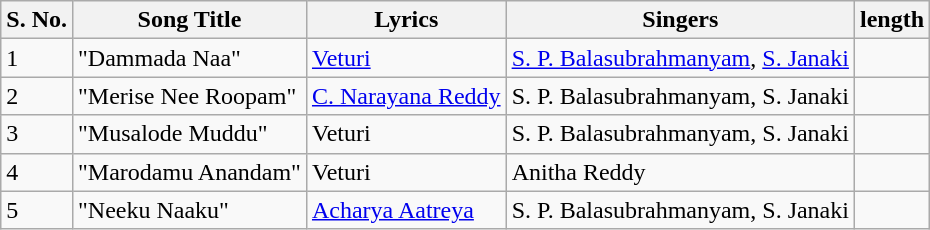<table class="wikitable">
<tr>
<th>S. No.</th>
<th>Song Title</th>
<th>Lyrics</th>
<th>Singers</th>
<th>length</th>
</tr>
<tr>
<td>1</td>
<td>"Dammada Naa"</td>
<td><a href='#'>Veturi</a></td>
<td><a href='#'>S. P. Balasubrahmanyam</a>, <a href='#'>S. Janaki</a></td>
<td></td>
</tr>
<tr>
<td>2</td>
<td>"Merise Nee Roopam"</td>
<td><a href='#'>C. Narayana Reddy</a></td>
<td>S. P. Balasubrahmanyam, S. Janaki</td>
<td></td>
</tr>
<tr>
<td>3</td>
<td>"Musalode Muddu"</td>
<td>Veturi</td>
<td>S. P. Balasubrahmanyam, S. Janaki</td>
<td></td>
</tr>
<tr>
<td>4</td>
<td>"Marodamu Anandam"</td>
<td>Veturi</td>
<td>Anitha Reddy</td>
<td></td>
</tr>
<tr>
<td>5</td>
<td>"Neeku Naaku"</td>
<td><a href='#'>Acharya Aatreya</a></td>
<td>S. P. Balasubrahmanyam, S. Janaki</td>
<td></td>
</tr>
</table>
